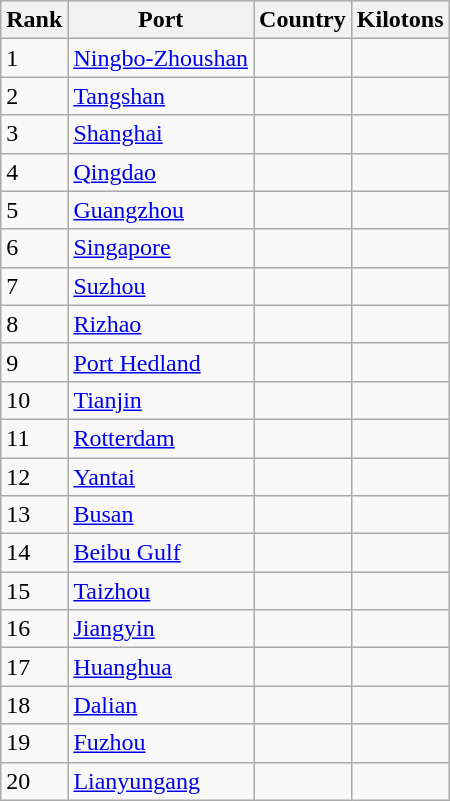<table class="wikitable sortable">
<tr>
<th>Rank</th>
<th>Port</th>
<th>Country</th>
<th>Kilotons</th>
</tr>
<tr>
<td>1</td>
<td><a href='#'>Ningbo-Zhoushan</a></td>
<td></td>
<td></td>
</tr>
<tr>
<td>2</td>
<td><a href='#'>Tangshan</a></td>
<td></td>
<td></td>
</tr>
<tr>
<td>3</td>
<td><a href='#'>Shanghai</a></td>
<td></td>
<td></td>
</tr>
<tr>
<td>4</td>
<td><a href='#'>Qingdao</a></td>
<td></td>
<td></td>
</tr>
<tr>
<td>5</td>
<td><a href='#'>Guangzhou</a></td>
<td></td>
<td></td>
</tr>
<tr>
<td>6</td>
<td><a href='#'>Singapore</a></td>
<td></td>
<td></td>
</tr>
<tr>
<td>7</td>
<td><a href='#'>Suzhou</a></td>
<td></td>
<td></td>
</tr>
<tr>
<td>8</td>
<td><a href='#'>Rizhao</a></td>
<td></td>
<td></td>
</tr>
<tr>
<td>9</td>
<td><a href='#'>Port Hedland</a></td>
<td></td>
<td></td>
</tr>
<tr>
<td>10</td>
<td><a href='#'>Tianjin</a></td>
<td></td>
<td></td>
</tr>
<tr>
<td>11</td>
<td><a href='#'>Rotterdam</a></td>
<td></td>
<td></td>
</tr>
<tr>
<td>12</td>
<td><a href='#'>Yantai</a></td>
<td></td>
<td></td>
</tr>
<tr>
<td>13</td>
<td><a href='#'>Busan</a></td>
<td></td>
<td></td>
</tr>
<tr>
<td>14</td>
<td><a href='#'>Beibu Gulf</a></td>
<td></td>
<td></td>
</tr>
<tr>
<td>15</td>
<td><a href='#'>Taizhou</a></td>
<td></td>
<td></td>
</tr>
<tr>
<td>16</td>
<td><a href='#'>Jiangyin</a></td>
<td></td>
<td></td>
</tr>
<tr>
<td>17</td>
<td><a href='#'>Huanghua</a></td>
<td></td>
<td></td>
</tr>
<tr>
<td>18</td>
<td><a href='#'>Dalian</a></td>
<td></td>
<td></td>
</tr>
<tr>
<td>19</td>
<td><a href='#'>Fuzhou</a></td>
<td></td>
<td></td>
</tr>
<tr>
<td>20</td>
<td><a href='#'>Lianyungang</a></td>
<td></td>
<td></td>
</tr>
</table>
